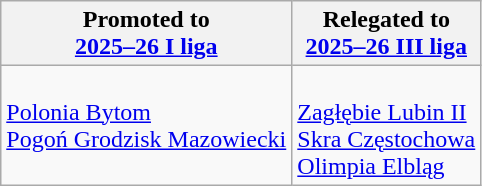<table class="wikitable">
<tr>
<th>Promoted to<br><a href='#'>2025–26 I liga</a></th>
<th>Relegated to<br><a href='#'>2025–26 III liga</a></th>
</tr>
<tr>
<td> <a href='#'>Polonia Bytom</a> <br>  <a href='#'>Pogoń Grodzisk Mazowiecki</a> <br>  </td>
<td> <br> <a href='#'>Zagłębie Lubin II</a> <br> <a href='#'>Skra Częstochowa</a>  <br>  <a href='#'>Olimpia Elbląg</a> </td>
</tr>
</table>
